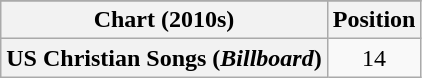<table class="wikitable sortable plainrowheaders" style="text-align:center">
<tr>
</tr>
<tr>
<th scope="col">Chart (2010s)</th>
<th scope="col">Position</th>
</tr>
<tr>
<th scope="row">US Christian Songs (<em>Billboard</em>)</th>
<td>14</td>
</tr>
</table>
